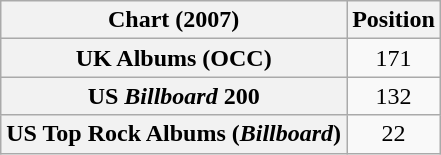<table class="wikitable sortable plainrowheaders">
<tr>
<th>Chart (2007)</th>
<th>Position</th>
</tr>
<tr>
<th scope="row">UK Albums (OCC)</th>
<td style="text-align:center;">171</td>
</tr>
<tr>
<th scope="row">US <em>Billboard</em> 200</th>
<td style="text-align:center;">132</td>
</tr>
<tr>
<th scope="row">US Top Rock Albums (<em>Billboard</em>)</th>
<td style="text-align:center;">22</td>
</tr>
</table>
